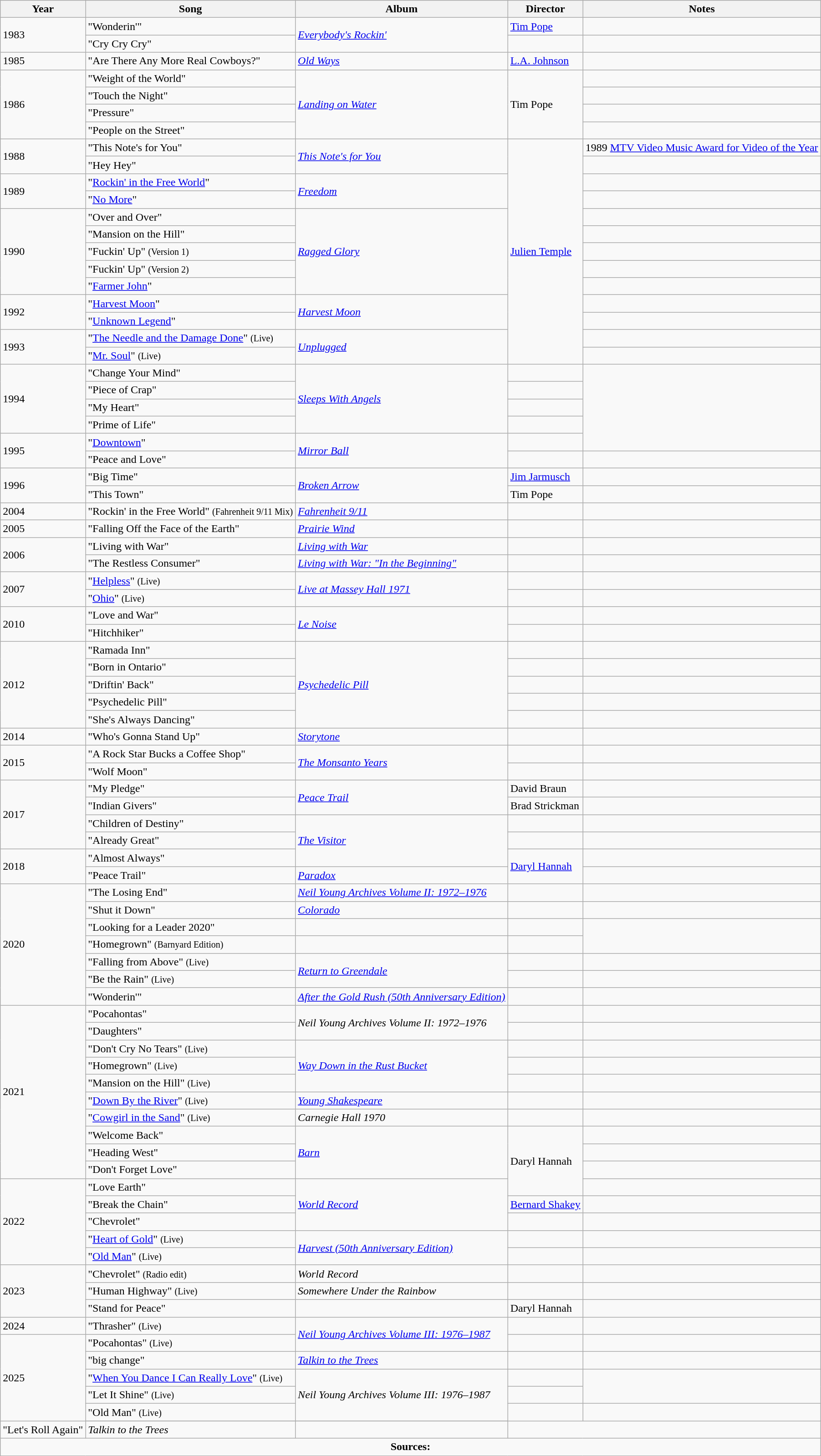<table class="wikitable">
<tr>
<th>Year</th>
<th>Song</th>
<th>Album</th>
<th>Director</th>
<th>Notes</th>
</tr>
<tr>
<td rowspan="2">1983</td>
<td>"Wonderin'"</td>
<td rowspan="2"><em><a href='#'>Everybody's Rockin'</a></em></td>
<td><a href='#'>Tim Pope</a></td>
<td></td>
</tr>
<tr>
<td>"Cry Cry Cry"</td>
<td></td>
<td></td>
</tr>
<tr>
<td>1985</td>
<td>"Are There Any More Real Cowboys?"</td>
<td><em><a href='#'>Old Ways</a></em></td>
<td><a href='#'>L.A. Johnson</a></td>
<td></td>
</tr>
<tr>
<td rowspan="4">1986</td>
<td>"Weight of the World"</td>
<td rowspan="4"><em><a href='#'>Landing on Water</a></em></td>
<td rowspan="4">Tim Pope</td>
<td></td>
</tr>
<tr>
<td>"Touch the Night"</td>
<td></td>
</tr>
<tr>
<td>"Pressure"</td>
<td></td>
</tr>
<tr>
<td>"People on the Street"</td>
<td></td>
</tr>
<tr>
<td rowspan="2">1988</td>
<td>"This Note's for You"</td>
<td rowspan="2"><em><a href='#'>This Note's for You</a></em></td>
<td rowspan="13"><a href='#'>Julien Temple</a></td>
<td>1989 <a href='#'>MTV Video Music Award for Video of the Year</a></td>
</tr>
<tr>
<td>"Hey Hey"</td>
<td></td>
</tr>
<tr>
<td rowspan="2">1989</td>
<td>"<a href='#'>Rockin' in the Free World</a>"</td>
<td rowspan="2"><em><a href='#'>Freedom</a></em></td>
<td></td>
</tr>
<tr>
<td>"<a href='#'>No More</a>"</td>
<td></td>
</tr>
<tr>
<td rowspan="5">1990</td>
<td>"Over and Over"</td>
<td rowspan="5"><em><a href='#'>Ragged Glory</a></em></td>
<td></td>
</tr>
<tr>
<td>"Mansion on the Hill"</td>
<td></td>
</tr>
<tr>
<td>"Fuckin' Up" <small>(Version 1)</small></td>
<td></td>
</tr>
<tr>
<td>"Fuckin' Up" <small>(Version 2)</small></td>
<td></td>
</tr>
<tr>
<td>"<a href='#'>Farmer John</a>"</td>
<td></td>
</tr>
<tr>
<td rowspan="2">1992</td>
<td>"<a href='#'>Harvest Moon</a>"</td>
<td rowspan="2"><em><a href='#'>Harvest Moon</a></em></td>
<td></td>
</tr>
<tr>
<td>"<a href='#'>Unknown Legend</a>"</td>
<td></td>
</tr>
<tr>
<td rowspan="2">1993</td>
<td>"<a href='#'>The Needle and the Damage Done</a>" <small>(Live)</small></td>
<td rowspan="2"><em><a href='#'>Unplugged</a></em></td>
<td></td>
</tr>
<tr>
<td>"<a href='#'>Mr. Soul</a>" <small>(Live)</small></td>
<td></td>
</tr>
<tr>
<td rowspan="4">1994</td>
<td>"Change Your Mind"</td>
<td rowspan="4"><em><a href='#'>Sleeps With Angels</a></em></td>
<td></td>
</tr>
<tr>
<td>"Piece of Crap"</td>
<td></td>
</tr>
<tr>
<td>"My Heart"</td>
<td></td>
</tr>
<tr>
<td>"Prime of Life"</td>
<td></td>
</tr>
<tr>
<td rowspan="2">1995</td>
<td>"<a href='#'>Downtown</a>"</td>
<td rowspan="2"><em><a href='#'>Mirror Ball</a></em></td>
<td></td>
</tr>
<tr>
<td>"Peace and Love"</td>
<td></td>
<td></td>
</tr>
<tr>
<td rowspan="2">1996</td>
<td>"Big Time"</td>
<td rowspan="2"><em><a href='#'>Broken Arrow</a></em></td>
<td><a href='#'>Jim Jarmusch</a></td>
<td></td>
</tr>
<tr>
<td>"This Town"</td>
<td>Tim Pope</td>
<td></td>
</tr>
<tr>
<td>2004</td>
<td>"Rockin' in the Free World" <small>(Fahrenheit 9/11 Mix)</small></td>
<td><em><a href='#'>Fahrenheit 9/11</a></em></td>
<td></td>
<td></td>
</tr>
<tr>
<td>2005</td>
<td>"Falling Off the Face of the Earth"</td>
<td><em><a href='#'>Prairie Wind</a></em></td>
<td></td>
<td></td>
</tr>
<tr>
<td rowspan="2">2006</td>
<td>"Living with War"</td>
<td><em><a href='#'>Living with War</a></em></td>
<td></td>
<td></td>
</tr>
<tr>
<td>"The Restless Consumer"</td>
<td><em><a href='#'>Living with War: "In the Beginning"</a></em></td>
<td></td>
<td></td>
</tr>
<tr>
<td rowspan="2">2007</td>
<td>"<a href='#'>Helpless</a>" <small>(Live)</small></td>
<td rowspan="2"><em><a href='#'>Live at Massey Hall 1971</a></em></td>
<td></td>
<td></td>
</tr>
<tr>
<td>"<a href='#'>Ohio</a>" <small>(Live)</small></td>
<td></td>
<td></td>
</tr>
<tr>
<td rowspan="2">2010</td>
<td>"Love and War"</td>
<td rowspan="2"><em><a href='#'>Le Noise</a></em></td>
<td></td>
<td></td>
</tr>
<tr>
<td>"Hitchhiker"</td>
<td></td>
<td></td>
</tr>
<tr>
<td rowspan="5">2012</td>
<td>"Ramada Inn"</td>
<td rowspan="5"><em><a href='#'>Psychedelic Pill</a></em></td>
<td></td>
<td></td>
</tr>
<tr>
<td>"Born in Ontario"</td>
<td></td>
<td></td>
</tr>
<tr>
<td>"Driftin' Back"</td>
<td></td>
<td></td>
</tr>
<tr>
<td>"Psychedelic Pill"</td>
<td></td>
<td></td>
</tr>
<tr>
<td>"She's Always Dancing"</td>
<td></td>
<td></td>
</tr>
<tr>
<td>2014</td>
<td>"Who's Gonna Stand Up"</td>
<td><em><a href='#'>Storytone</a></em></td>
<td></td>
<td></td>
</tr>
<tr>
<td rowspan="2">2015</td>
<td>"A Rock Star Bucks a Coffee Shop"</td>
<td rowspan="2"><em><a href='#'>The Monsanto Years</a></em></td>
<td></td>
<td></td>
</tr>
<tr>
<td>"Wolf Moon"</td>
<td></td>
<td></td>
</tr>
<tr>
<td rowspan="4">2017</td>
<td>"My Pledge"</td>
<td rowspan="2"><em><a href='#'>Peace Trail</a></em></td>
<td>David Braun</td>
<td></td>
</tr>
<tr>
<td>"Indian Givers"</td>
<td>Brad Strickman</td>
<td></td>
</tr>
<tr>
<td>"Children of Destiny"</td>
<td rowspan="3"><em><a href='#'>The Visitor</a></em></td>
<td></td>
<td></td>
</tr>
<tr>
<td>"Already Great"</td>
<td></td>
<td></td>
</tr>
<tr>
<td rowspan="2">2018</td>
<td>"Almost Always"</td>
<td rowspan="2"><a href='#'>Daryl Hannah</a></td>
<td></td>
</tr>
<tr>
<td>"Peace Trail"</td>
<td><em><a href='#'>Paradox</a></em></td>
<td></td>
</tr>
<tr>
<td rowspan="7">2020</td>
<td>"The Losing End"</td>
<td><em><a href='#'>Neil Young Archives Volume II: 1972–1976</a></em></td>
<td></td>
<td></td>
</tr>
<tr>
<td>"Shut it Down"</td>
<td><em><a href='#'>Colorado</a></em></td>
<td></td>
<td></td>
</tr>
<tr>
<td>"Looking for a Leader 2020"</td>
<td></td>
<td></td>
</tr>
<tr>
<td>"Homegrown" <small>(Barnyard Edition)</small></td>
<td></td>
<td></td>
</tr>
<tr>
<td>"Falling from Above" <small>(Live)</small></td>
<td rowspan="2"><em><a href='#'>Return to Greendale</a></em></td>
<td></td>
<td></td>
</tr>
<tr>
<td>"Be the Rain" <small>(Live)</small></td>
<td></td>
<td></td>
</tr>
<tr>
<td>"Wonderin'"</td>
<td><em><a href='#'>After the Gold Rush (50th Anniversary Edition)</a></em></td>
<td></td>
<td></td>
</tr>
<tr>
<td rowspan="10">2021</td>
<td>"Pocahontas"</td>
<td rowspan="2"><em>Neil Young Archives Volume II: 1972–1976</em></td>
<td></td>
<td></td>
</tr>
<tr>
<td>"Daughters"</td>
<td></td>
<td></td>
</tr>
<tr>
<td>"Don't Cry No Tears" <small>(Live)</small></td>
<td rowspan="3"><em><a href='#'>Way Down in the Rust Bucket</a></em></td>
<td></td>
<td></td>
</tr>
<tr>
<td>"Homegrown" <small>(Live)</small></td>
<td></td>
<td></td>
</tr>
<tr>
<td>"Mansion on the Hill" <small>(Live)</small></td>
<td></td>
<td></td>
</tr>
<tr>
<td>"<a href='#'>Down By the River</a>" <small>(Live)</small></td>
<td><em><a href='#'>Young Shakespeare</a></em></td>
<td></td>
<td></td>
</tr>
<tr>
<td>"<a href='#'>Cowgirl in the Sand</a>" <small>(Live)</small></td>
<td><em>Carnegie Hall 1970</em></td>
<td></td>
<td></td>
</tr>
<tr>
<td>"Welcome Back"</td>
<td rowspan="3"><em><a href='#'>Barn</a></em></td>
<td rowspan="4">Daryl Hannah</td>
<td></td>
</tr>
<tr>
<td>"Heading West"</td>
<td></td>
</tr>
<tr>
<td>"Don't Forget Love"</td>
<td></td>
</tr>
<tr>
<td rowspan="5">2022</td>
<td>"Love Earth"</td>
<td rowspan="3"><em><a href='#'>World Record</a></em></td>
<td></td>
</tr>
<tr>
<td>"Break the Chain"</td>
<td><a href='#'>Bernard Shakey</a></td>
<td></td>
</tr>
<tr>
<td>"Chevrolet"</td>
<td></td>
<td></td>
</tr>
<tr>
<td>"<a href='#'>Heart of Gold</a>" <small>(Live)</small></td>
<td rowspan="2"><em><a href='#'>Harvest (50th Anniversary Edition)</a></em></td>
<td></td>
<td></td>
</tr>
<tr>
<td>"<a href='#'>Old Man</a>" <small>(Live)</small></td>
<td></td>
<td></td>
</tr>
<tr>
<td rowspan="3">2023</td>
<td>"Chevrolet" <small>(Radio edit)</small></td>
<td><em>World Record</em></td>
<td></td>
<td></td>
</tr>
<tr>
<td>"Human Highway" <small>(Live)</small></td>
<td><em>Somewhere Under the Rainbow</em></td>
<td></td>
<td></td>
</tr>
<tr>
<td>"Stand for Peace"</td>
<td></td>
<td>Daryl Hannah</td>
<td></td>
</tr>
<tr>
<td>2024</td>
<td>"Thrasher" <small>(Live)</small></td>
<td rowspan="2"><em><a href='#'>Neil Young Archives Volume III: 1976–1987</a></em></td>
<td></td>
<td></td>
</tr>
<tr>
<td rowspan="6">2025</td>
<td>"Pocahontas" <small>(Live)</small></td>
<td></td>
<td></td>
</tr>
<tr>
<td>"big change"</td>
<td><em><a href='#'>Talkin to the Trees</a></em></td>
<td></td>
<td></td>
</tr>
<tr>
<td>"<a href='#'>When You Dance I Can Really Love</a>" <small>(Live)</small></td>
<td rowspan="3"><em>Neil Young Archives Volume III: 1976–1987</em></td>
<td></td>
</tr>
<tr>
<td>"Let It Shine" <small>(Live)</small></td>
<td></td>
</tr>
<tr>
<td>"Old Man" <small>(Live)</small></td>
<td></td>
<td></td>
</tr>
<tr>
</tr>
<tr>
<td>"Let's Roll Again"</td>
<td><em>Talkin to the Trees</em></td>
<td></td>
</tr>
<tr>
<td colspan="5" style="text-align: center;"><strong>Sources:</strong></td>
</tr>
</table>
